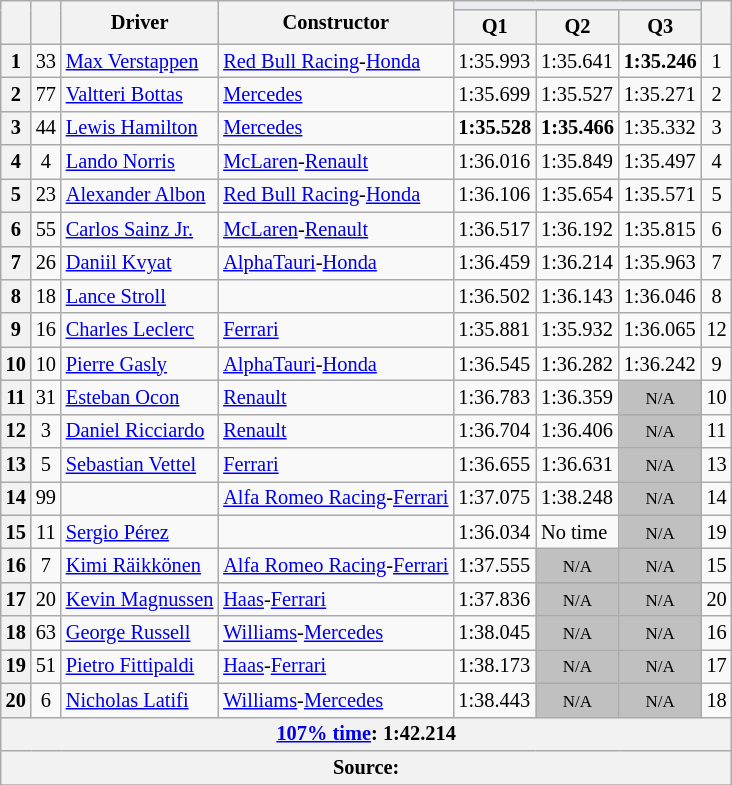<table class="wikitable sortable" style="font-size: 85%;">
<tr>
<th rowspan="2"></th>
<th rowspan="2"></th>
<th rowspan="2">Driver</th>
<th rowspan="2">Constructor</th>
<th colspan="3" style="background:#eaecf0; text-align:center;"></th>
<th rowspan="2"></th>
</tr>
<tr>
<th scope="col">Q1</th>
<th scope="col">Q2</th>
<th scope="col">Q3</th>
</tr>
<tr>
<th scope="row">1</th>
<td align="center">33</td>
<td data-sort-value="ver"> <a href='#'>Max Verstappen</a></td>
<td><a href='#'>Red Bull Racing</a>-<a href='#'>Honda</a></td>
<td>1:35.993</td>
<td>1:35.641</td>
<td><strong>1:35.246</strong></td>
<td align="center">1</td>
</tr>
<tr>
<th scope="row">2</th>
<td align="center">77</td>
<td data-sort-value="bot"> <a href='#'>Valtteri Bottas</a></td>
<td><a href='#'>Mercedes</a></td>
<td>1:35.699</td>
<td>1:35.527</td>
<td>1:35.271</td>
<td align="center">2</td>
</tr>
<tr>
<th scope="row">3</th>
<td align="center">44</td>
<td data-sort-value="ham"> <a href='#'>Lewis Hamilton</a></td>
<td><a href='#'>Mercedes</a></td>
<td><strong>1:35.528</strong></td>
<td><strong>1:35.466</strong></td>
<td>1:35.332</td>
<td align="center">3</td>
</tr>
<tr>
<th scope="row">4</th>
<td align="center">4</td>
<td data-sort-value="nor"> <a href='#'>Lando Norris</a></td>
<td><a href='#'>McLaren</a>-<a href='#'>Renault</a></td>
<td>1:36.016</td>
<td>1:35.849</td>
<td>1:35.497</td>
<td align="center">4</td>
</tr>
<tr>
<th scope="row">5</th>
<td align="center">23</td>
<td data-sort-value="alb"> <a href='#'>Alexander Albon</a></td>
<td><a href='#'>Red Bull Racing</a>-<a href='#'>Honda</a></td>
<td>1:36.106</td>
<td>1:35.654</td>
<td>1:35.571</td>
<td align="center">5</td>
</tr>
<tr>
<th scope="row">6</th>
<td align="center">55</td>
<td data-sort-value="sai"> <a href='#'>Carlos Sainz Jr.</a></td>
<td><a href='#'>McLaren</a>-<a href='#'>Renault</a></td>
<td>1:36.517</td>
<td>1:36.192</td>
<td>1:35.815</td>
<td align="center">6</td>
</tr>
<tr>
<th scope="row">7</th>
<td align="center">26</td>
<td data-sort-value="kvy"> <a href='#'>Daniil Kvyat</a></td>
<td><a href='#'>AlphaTauri</a>-<a href='#'>Honda</a></td>
<td>1:36.459</td>
<td>1:36.214</td>
<td>1:35.963</td>
<td align="center">7</td>
</tr>
<tr>
<th scope="row">8</th>
<td align="center">18</td>
<td data-sort-value="str"> <a href='#'>Lance Stroll</a></td>
<td></td>
<td>1:36.502</td>
<td>1:36.143</td>
<td>1:36.046</td>
<td align="center">8</td>
</tr>
<tr>
<th scope="row">9</th>
<td align="center">16</td>
<td data-sort-value="lec"> <a href='#'>Charles Leclerc</a></td>
<td><a href='#'>Ferrari</a></td>
<td>1:35.881</td>
<td>1:35.932</td>
<td>1:36.065</td>
<td align="center">12</td>
</tr>
<tr>
<th scope="row">10</th>
<td align="center">10</td>
<td data-sort-value="gas"> <a href='#'>Pierre Gasly</a></td>
<td nowrap><a href='#'>AlphaTauri</a>-<a href='#'>Honda</a></td>
<td>1:36.545</td>
<td>1:36.282</td>
<td>1:36.242</td>
<td align="center">9</td>
</tr>
<tr>
<th scope="row">11</th>
<td align="center">31</td>
<td data-sort-value="oco"> <a href='#'>Esteban Ocon</a></td>
<td><a href='#'>Renault</a></td>
<td>1:36.783</td>
<td>1:36.359</td>
<td style="background: silver" align="center" data-sort-value="11"><small>N/A</small></td>
<td align="center">10</td>
</tr>
<tr>
<th scope="row">12</th>
<td align="center">3</td>
<td data-sort-value="ric"> <a href='#'>Daniel Ricciardo</a></td>
<td><a href='#'>Renault</a></td>
<td>1:36.704</td>
<td>1:36.406</td>
<td style="background: silver" align="center" data-sort-value="12"><small>N/A</small></td>
<td align="center">11</td>
</tr>
<tr>
<th scope="row">13</th>
<td align="center">5</td>
<td data-sort-value="vet"> <a href='#'>Sebastian Vettel</a></td>
<td><a href='#'>Ferrari</a></td>
<td>1:36.655</td>
<td>1:36.631</td>
<td style="background: silver" align="center" data-sort-value="13"><small>N/A</small></td>
<td align="center">13</td>
</tr>
<tr>
<th scope="row">14</th>
<td align="center">99</td>
<td nowrap data-sort-value="gio"></td>
<td><a href='#'>Alfa Romeo Racing</a>-<a href='#'>Ferrari</a></td>
<td>1:37.075</td>
<td>1:38.248</td>
<td style="background: silver" align="center" data-sort-value="14"><small>N/A</small></td>
<td align="center">14</td>
</tr>
<tr>
<th scope="row">15</th>
<td align="center">11</td>
<td data-sort-value="per"> <a href='#'>Sergio Pérez</a></td>
<td nowrap></td>
<td>1:36.034</td>
<td data-sort-value="15">No time</td>
<td style="background: silver" align="center" data-sort-value="15"><small>N/A</small></td>
<td align="center">19</td>
</tr>
<tr>
<th scope="row">16</th>
<td align="center">7</td>
<td data-sort-value="rai"> <a href='#'>Kimi Räikkönen</a></td>
<td><a href='#'>Alfa Romeo Racing</a>-<a href='#'>Ferrari</a></td>
<td>1:37.555</td>
<td style="background: silver" align="center" data-sort-value="16"><small>N/A</small></td>
<td style="background: silver" align="center" data-sort-value="16"><small>N/A</small></td>
<td align="center">15</td>
</tr>
<tr>
<th scope="row">17</th>
<td align="center">20</td>
<td data-sort-value="mag"> <a href='#'>Kevin Magnussen</a></td>
<td><a href='#'>Haas</a>-<a href='#'>Ferrari</a></td>
<td>1:37.836</td>
<td style="background: silver" align="center" data-sort-value="17"><small>N/A</small></td>
<td style="background: silver" align="center" data-sort-value="17"><small>N/A</small></td>
<td align="center">20</td>
</tr>
<tr>
<th scope="row">18</th>
<td align="center">63</td>
<td data-sort-value="rus"> <a href='#'>George Russell</a></td>
<td><a href='#'>Williams</a>-<a href='#'>Mercedes</a></td>
<td>1:38.045</td>
<td style="background: silver" align="center" data-sort-value="18"><small>N/A</small></td>
<td style="background: silver" align="center" data-sort-value="18"><small>N/A</small></td>
<td align="center">16</td>
</tr>
<tr>
<th scope="row">19</th>
<td align="center">51</td>
<td data-sort-value="fit"> <a href='#'>Pietro Fittipaldi</a></td>
<td><a href='#'>Haas</a>-<a href='#'>Ferrari</a></td>
<td>1:38.173</td>
<td style="background: silver" align="center" data-sort-value="19"><small>N/A</small></td>
<td style="background: silver" align="center" data-sort-value="19"><small>N/A</small></td>
<td align="center">17</td>
</tr>
<tr>
<th scope="row">20</th>
<td align="center">6</td>
<td data-sort-value="lat"> <a href='#'>Nicholas Latifi</a></td>
<td><a href='#'>Williams</a>-<a href='#'>Mercedes</a></td>
<td>1:38.443</td>
<td style="background: silver" align="center" data-sort-value="20"><small>N/A</small></td>
<td style="background: silver" align="center" data-sort-value="20"><small>N/A</small></td>
<td align="center">18</td>
</tr>
<tr>
<th colspan="8"><a href='#'>107% time</a>: 1:42.214</th>
</tr>
<tr>
<th colspan="8">Source:</th>
</tr>
<tr>
</tr>
</table>
